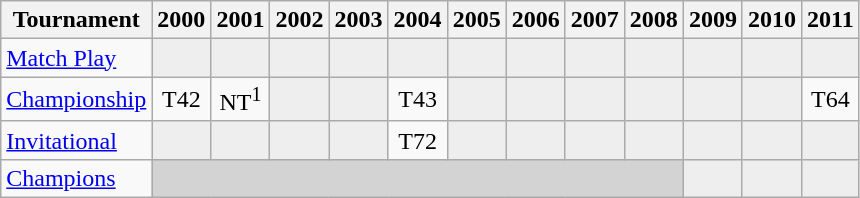<table class="wikitable" style="text-align:center;">
<tr>
<th>Tournament</th>
<th>2000</th>
<th>2001</th>
<th>2002</th>
<th>2003</th>
<th>2004</th>
<th>2005</th>
<th>2006</th>
<th>2007</th>
<th>2008</th>
<th>2009</th>
<th>2010</th>
<th>2011</th>
</tr>
<tr>
<td align="left"><a href='#'>Match Play</a></td>
<td style="background:#eeeeee;"></td>
<td style="background:#eeeeee;"></td>
<td style="background:#eeeeee;"></td>
<td style="background:#eeeeee;"></td>
<td style="background:#eeeeee;"></td>
<td style="background:#eeeeee;"></td>
<td style="background:#eeeeee;"></td>
<td style="background:#eeeeee;"></td>
<td style="background:#eeeeee;"></td>
<td style="background:#eeeeee;"></td>
<td style="background:#eeeeee;"></td>
<td style="background:#eeeeee;"></td>
</tr>
<tr>
<td align="left"><a href='#'>Championship</a></td>
<td>T42</td>
<td>NT<sup>1</sup></td>
<td style="background:#eeeeee;"></td>
<td style="background:#eeeeee;"></td>
<td>T43</td>
<td style="background:#eeeeee;"></td>
<td style="background:#eeeeee;"></td>
<td style="background:#eeeeee;"></td>
<td style="background:#eeeeee;"></td>
<td style="background:#eeeeee;"></td>
<td style="background:#eeeeee;"></td>
<td>T64</td>
</tr>
<tr>
<td align="left"><a href='#'>Invitational</a></td>
<td style="background:#eeeeee;"></td>
<td style="background:#eeeeee;"></td>
<td style="background:#eeeeee;"></td>
<td style="background:#eeeeee;"></td>
<td>T72</td>
<td style="background:#eeeeee;"></td>
<td style="background:#eeeeee;"></td>
<td style="background:#eeeeee;"></td>
<td style="background:#eeeeee;"></td>
<td style="background:#eeeeee;"></td>
<td style="background:#eeeeee;"></td>
<td style="background:#eeeeee;"></td>
</tr>
<tr>
<td align="left"><a href='#'>Champions</a></td>
<td colspan=9 style="background:#D3D3D3;"></td>
<td style="background:#eeeeee;"></td>
<td style="background:#eeeeee;"></td>
<td style="background:#eeeeee;"></td>
</tr>
</table>
